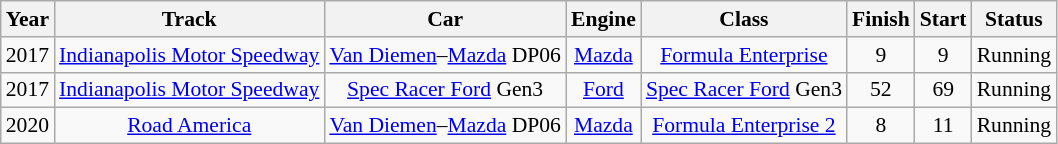<table class="wikitable" style="text-align:center; font-size:90%">
<tr>
<th>Year</th>
<th>Track</th>
<th>Car</th>
<th>Engine</th>
<th>Class</th>
<th>Finish</th>
<th>Start</th>
<th>Status</th>
</tr>
<tr>
<td>2017</td>
<td><a href='#'>Indianapolis Motor Speedway</a></td>
<td><a href='#'>Van Diemen</a>–<a href='#'>Mazda</a> DP06</td>
<td><a href='#'>Mazda</a></td>
<td><a href='#'>Formula Enterprise</a></td>
<td>9</td>
<td>9</td>
<td>Running</td>
</tr>
<tr>
<td>2017</td>
<td><a href='#'>Indianapolis Motor Speedway</a></td>
<td><a href='#'>Spec Racer Ford</a> Gen3</td>
<td><a href='#'>Ford</a></td>
<td><a href='#'>Spec Racer Ford</a> Gen3</td>
<td>52</td>
<td>69</td>
<td>Running</td>
</tr>
<tr>
<td>2020</td>
<td><a href='#'>Road America</a></td>
<td><a href='#'>Van Diemen</a>–<a href='#'>Mazda</a> DP06</td>
<td><a href='#'>Mazda</a></td>
<td><a href='#'>Formula Enterprise 2</a></td>
<td>8</td>
<td>11</td>
<td>Running</td>
</tr>
</table>
